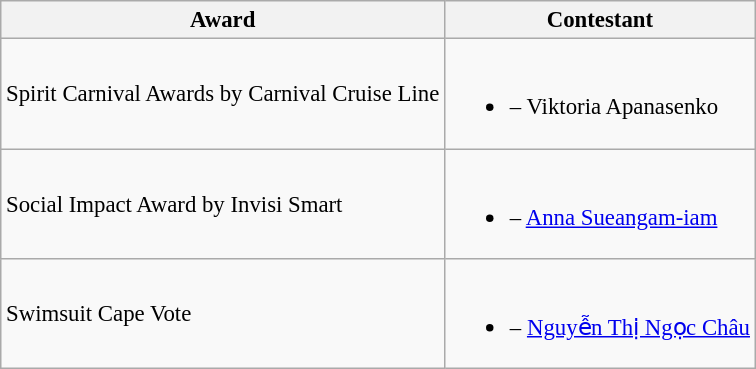<table class="wikitable sortable unsortable" style="font-size: 95%;">
<tr>
<th>Award</th>
<th>Contestant</th>
</tr>
<tr>
<td>Spirit Carnival Awards by Carnival Cruise Line</td>
<td><br><ul><li> – Viktoria Apanasenko</li></ul></td>
</tr>
<tr>
<td>Social Impact Award by Invisi Smart</td>
<td><br><ul><li> – <a href='#'>Anna Sueangam-iam</a></li></ul></td>
</tr>
<tr>
<td>Swimsuit Cape Vote</td>
<td><br><ul><li> – <a href='#'>Nguyễn Thị Ngọc Châu</a></li></ul></td>
</tr>
</table>
